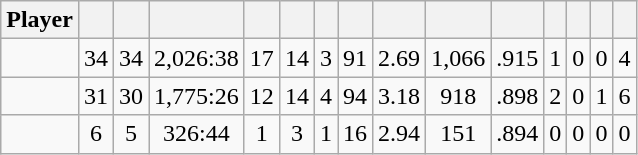<table class="wikitable sortable" style="text-align:center;">
<tr>
<th>Player</th>
<th></th>
<th></th>
<th></th>
<th></th>
<th></th>
<th></th>
<th></th>
<th></th>
<th></th>
<th></th>
<th></th>
<th></th>
<th></th>
<th></th>
</tr>
<tr>
<td></td>
<td>34</td>
<td>34</td>
<td>2,026:38</td>
<td>17</td>
<td>14</td>
<td>3</td>
<td>91</td>
<td>2.69</td>
<td>1,066</td>
<td>.915</td>
<td>1</td>
<td>0</td>
<td>0</td>
<td>4</td>
</tr>
<tr>
<td></td>
<td>31</td>
<td>30</td>
<td>1,775:26</td>
<td>12</td>
<td>14</td>
<td>4</td>
<td>94</td>
<td>3.18</td>
<td>918</td>
<td>.898</td>
<td>2</td>
<td>0</td>
<td>1</td>
<td>6</td>
</tr>
<tr>
<td></td>
<td>6</td>
<td>5</td>
<td>326:44</td>
<td>1</td>
<td>3</td>
<td>1</td>
<td>16</td>
<td>2.94</td>
<td>151</td>
<td>.894</td>
<td>0</td>
<td>0</td>
<td>0</td>
<td>0</td>
</tr>
</table>
